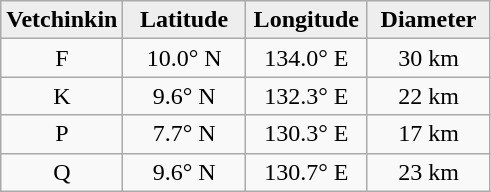<table class="wikitable">
<tr>
<th width="25%" style="background:#eeeeee;">Vetchinkin</th>
<th width="25%" style="background:#eeeeee;">Latitude</th>
<th width="25%" style="background:#eeeeee;">Longitude</th>
<th width="25%" style="background:#eeeeee;">Diameter</th>
</tr>
<tr>
<td align="center">F</td>
<td align="center">10.0° N</td>
<td align="center">134.0° E</td>
<td align="center">30 km</td>
</tr>
<tr>
<td align="center">K</td>
<td align="center">9.6° N</td>
<td align="center">132.3° E</td>
<td align="center">22 km</td>
</tr>
<tr>
<td align="center">P</td>
<td align="center">7.7° N</td>
<td align="center">130.3° E</td>
<td align="center">17 km</td>
</tr>
<tr>
<td align="center">Q</td>
<td align="center">9.6° N</td>
<td align="center">130.7° E</td>
<td align="center">23 km</td>
</tr>
</table>
